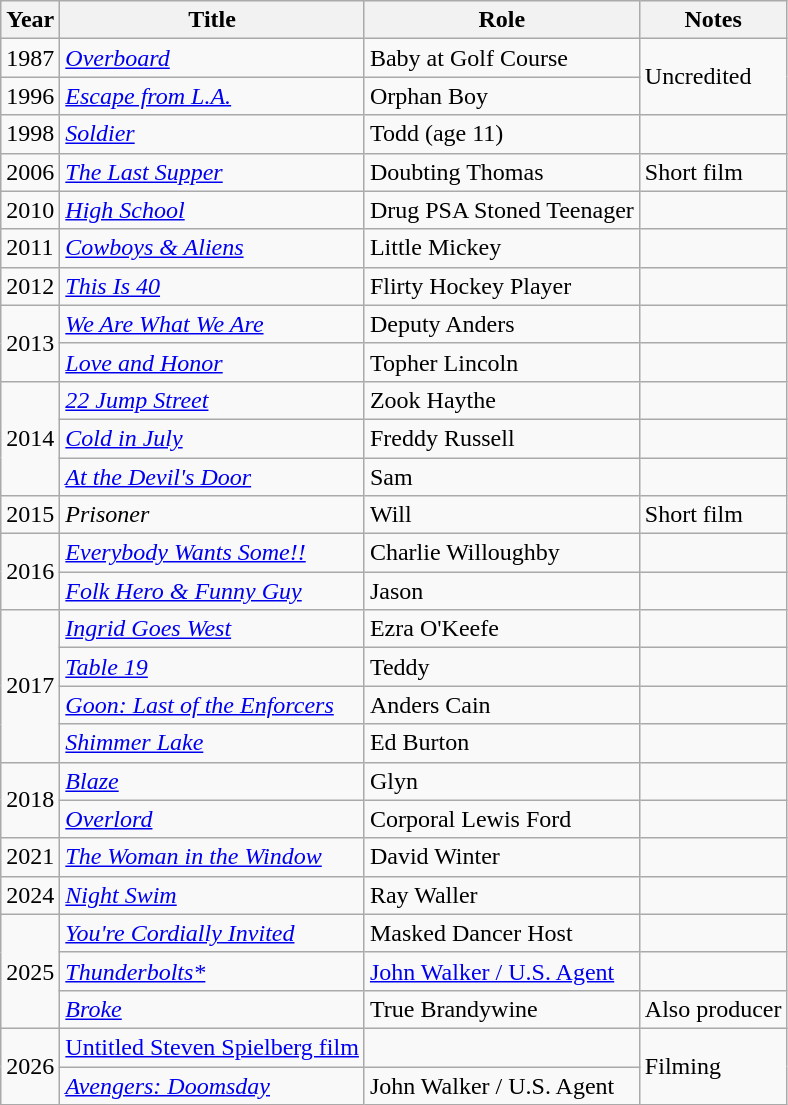<table class="wikitable sortable">
<tr>
<th>Year</th>
<th>Title</th>
<th>Role</th>
<th class="unsortable">Notes</th>
</tr>
<tr>
<td>1987</td>
<td><em><a href='#'>Overboard</a></em></td>
<td>Baby at Golf Course</td>
<td rowspan="2">Uncredited</td>
</tr>
<tr>
<td>1996</td>
<td><em><a href='#'>Escape from L.A.</a></em></td>
<td>Orphan Boy</td>
</tr>
<tr>
<td>1998</td>
<td><em><a href='#'>Soldier</a></em></td>
<td>Todd (age 11)</td>
<td></td>
</tr>
<tr>
<td>2006</td>
<td><em><a href='#'>The Last Supper</a></em></td>
<td>Doubting Thomas</td>
<td>Short film</td>
</tr>
<tr>
<td>2010</td>
<td><em><a href='#'>High School</a></em></td>
<td>Drug PSA Stoned Teenager</td>
<td></td>
</tr>
<tr>
<td>2011</td>
<td><em><a href='#'>Cowboys & Aliens</a></em></td>
<td>Little Mickey</td>
<td></td>
</tr>
<tr>
<td>2012</td>
<td><em><a href='#'>This Is 40</a></em></td>
<td>Flirty Hockey Player</td>
<td></td>
</tr>
<tr>
<td rowspan="2">2013</td>
<td><em><a href='#'>We Are What We Are</a></em></td>
<td>Deputy Anders</td>
<td></td>
</tr>
<tr>
<td><em><a href='#'>Love and Honor</a></em></td>
<td>Topher Lincoln</td>
<td></td>
</tr>
<tr>
<td rowspan="3">2014</td>
<td><em><a href='#'>22 Jump Street</a></em></td>
<td>Zook Haythe</td>
<td></td>
</tr>
<tr>
<td><em><a href='#'>Cold in July</a></em></td>
<td>Freddy Russell</td>
<td></td>
</tr>
<tr>
<td><em><a href='#'>At the Devil's Door</a></em></td>
<td>Sam</td>
<td></td>
</tr>
<tr>
<td>2015</td>
<td><em>Prisoner</em></td>
<td>Will</td>
<td>Short film</td>
</tr>
<tr>
<td rowspan="2">2016</td>
<td><em><a href='#'>Everybody Wants Some!!</a></em></td>
<td>Charlie Willoughby</td>
<td></td>
</tr>
<tr>
<td><em><a href='#'>Folk Hero & Funny Guy</a></em></td>
<td>Jason</td>
<td></td>
</tr>
<tr>
<td rowspan="4">2017</td>
<td><em><a href='#'>Ingrid Goes West</a></em></td>
<td>Ezra O'Keefe</td>
<td></td>
</tr>
<tr>
<td><em><a href='#'>Table 19</a></em></td>
<td>Teddy</td>
<td></td>
</tr>
<tr>
<td><em><a href='#'>Goon: Last of the Enforcers</a></em></td>
<td>Anders Cain</td>
<td></td>
</tr>
<tr>
<td><em><a href='#'>Shimmer Lake</a></em></td>
<td>Ed Burton</td>
<td></td>
</tr>
<tr>
<td rowspan="2">2018</td>
<td><em><a href='#'>Blaze</a></em></td>
<td>Glyn</td>
<td></td>
</tr>
<tr>
<td><em><a href='#'>Overlord</a></em></td>
<td>Corporal Lewis Ford</td>
<td></td>
</tr>
<tr>
<td>2021</td>
<td><em><a href='#'>The Woman in the Window</a></em></td>
<td>David Winter</td>
<td></td>
</tr>
<tr>
<td>2024</td>
<td><em><a href='#'>Night Swim</a></em></td>
<td>Ray Waller</td>
<td></td>
</tr>
<tr>
<td rowspan="3">2025</td>
<td><em><a href='#'>You're Cordially Invited</a></em></td>
<td>Masked Dancer Host</td>
<td></td>
</tr>
<tr>
<td><em><a href='#'>Thunderbolts*</a></em></td>
<td><a href='#'>John Walker / U.S. Agent</a></td>
<td></td>
</tr>
<tr>
<td><em><a href='#'>Broke</a></em></td>
<td>True Brandywine</td>
<td>Also producer</td>
</tr>
<tr>
<td rowspan=2>2026</td>
<td><a href='#'>Untitled Steven Spielberg film</a></td>
<td></td>
<td rowspan=2>Filming</td>
</tr>
<tr>
<td><em><a href='#'>Avengers: Doomsday</a></em></td>
<td>John Walker / U.S. Agent</td>
</tr>
</table>
